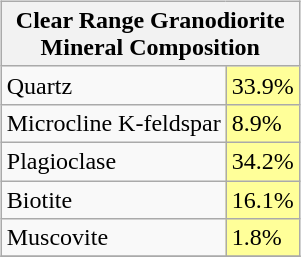<table style="float:left" align="top">
<tr>
<td><br><table class="wikitable">
<tr>
<th colspan = 2>Clear Range Granodiorite<br>Mineral Composition</th>
</tr>
<tr>
<td>Quartz</td>
<td bgcolor="FFFF99">33.9%</td>
</tr>
<tr>
<td>Microcline K-feldspar</td>
<td bgcolor="FFFF99">8.9%</td>
</tr>
<tr>
<td>Plagioclase</td>
<td bgcolor="FFFF99">34.2%</td>
</tr>
<tr>
<td>Biotite</td>
<td bgcolor="FFFF99">16.1%</td>
</tr>
<tr>
<td>Muscovite</td>
<td bgcolor="FFFF99">1.8%</td>
</tr>
<tr>
</tr>
</table>
</td>
</tr>
</table>
